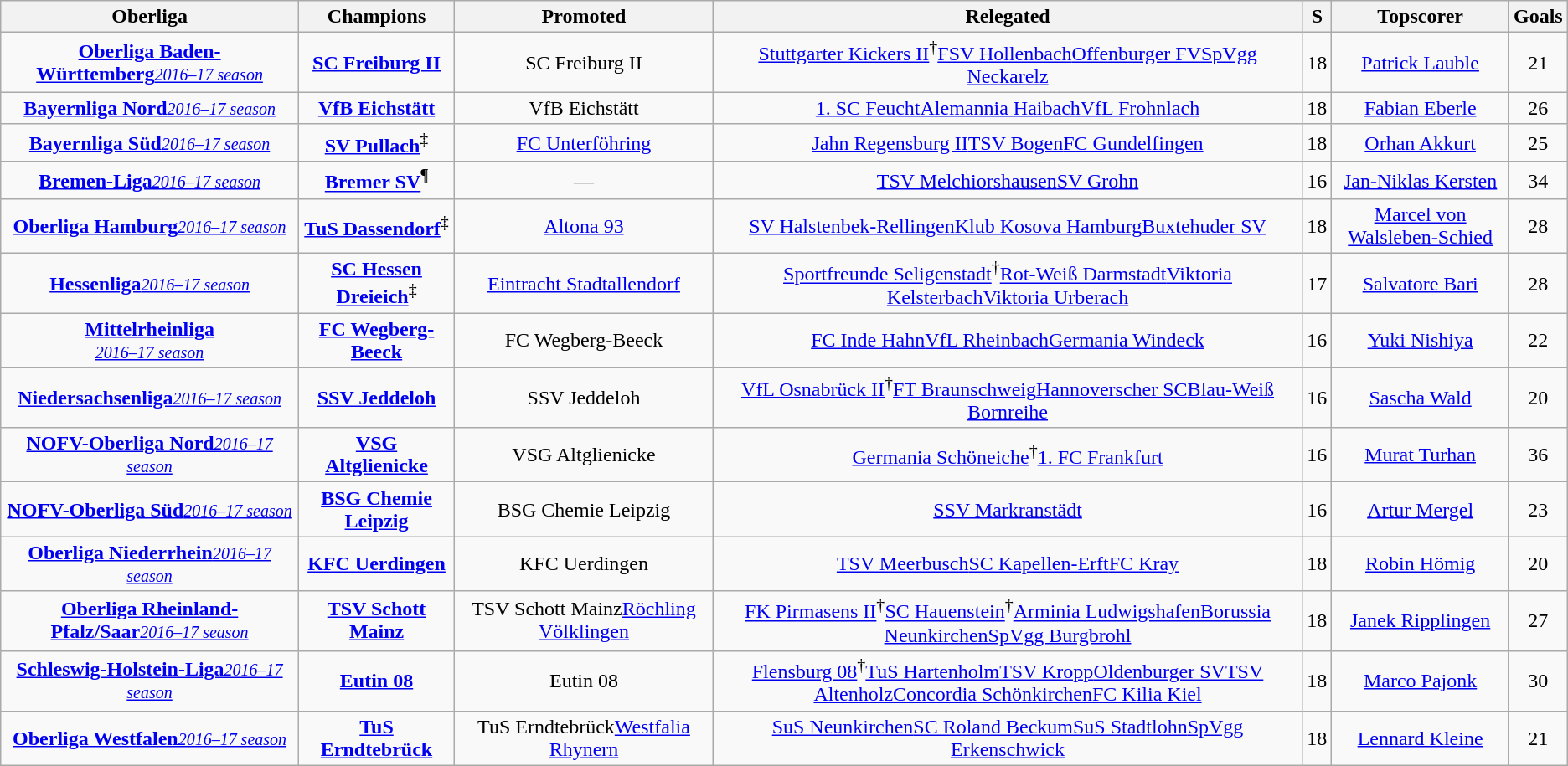<table class="wikitable">
<tr>
<th>Oberliga</th>
<th>Champions</th>
<th>Promoted</th>
<th>Relegated</th>
<th>S</th>
<th>Topscorer</th>
<th>Goals</th>
</tr>
<tr align="center">
<td><strong><a href='#'>Oberliga Baden-Württemberg</a></strong><small><em><a href='#'>2016–17 season</a></em></small></td>
<td><strong><a href='#'>SC Freiburg II</a></strong></td>
<td>SC Freiburg II</td>
<td><a href='#'>Stuttgarter Kickers II</a><sup>†</sup><a href='#'>FSV Hollenbach</a><a href='#'>Offenburger FV</a><a href='#'>SpVgg Neckarelz</a></td>
<td>18</td>
<td><a href='#'>Patrick Lauble</a></td>
<td>21</td>
</tr>
<tr align="center">
<td><strong><a href='#'>Bayernliga Nord</a></strong><small><em><a href='#'>2016–17 season</a></em></small></td>
<td><strong><a href='#'>VfB Eichstätt</a></strong></td>
<td>VfB Eichstätt</td>
<td><a href='#'>1. SC Feucht</a><a href='#'>Alemannia Haibach</a><a href='#'>VfL Frohnlach</a></td>
<td>18</td>
<td><a href='#'>Fabian Eberle</a></td>
<td>26</td>
</tr>
<tr align="center">
<td><strong><a href='#'>Bayernliga Süd</a></strong><small><em><a href='#'>2016–17 season</a></em></small></td>
<td><strong><a href='#'>SV Pullach</a></strong><sup>‡</sup></td>
<td><a href='#'>FC Unterföhring</a></td>
<td><a href='#'>Jahn Regensburg II</a><a href='#'>TSV Bogen</a><a href='#'>FC Gundelfingen</a></td>
<td>18</td>
<td><a href='#'>Orhan Akkurt</a></td>
<td>25</td>
</tr>
<tr align="center">
<td><strong><a href='#'>Bremen-Liga</a></strong><small><em><a href='#'>2016–17 season</a></em></small></td>
<td><strong><a href='#'>Bremer SV</a></strong><sup>¶</sup></td>
<td>—</td>
<td><a href='#'>TSV Melchiorshausen</a><a href='#'>SV Grohn</a></td>
<td>16</td>
<td><a href='#'>Jan-Niklas Kersten</a></td>
<td>34</td>
</tr>
<tr align="center">
<td><strong><a href='#'>Oberliga Hamburg</a></strong><small><em><a href='#'>2016–17 season</a></em></small></td>
<td><strong><a href='#'>TuS Dassendorf</a></strong><sup>‡</sup></td>
<td><a href='#'>Altona 93</a></td>
<td><a href='#'>SV Halstenbek-Rellingen</a><a href='#'>Klub Kosova Hamburg</a><a href='#'>Buxtehuder SV</a></td>
<td>18</td>
<td><a href='#'>Marcel von Walsleben-Schied</a></td>
<td>28</td>
</tr>
<tr align="center">
<td><strong><a href='#'>Hessenliga</a></strong><small><em><a href='#'>2016–17 season</a></em></small></td>
<td><strong><a href='#'>SC Hessen Dreieich</a></strong><sup>‡</sup></td>
<td><a href='#'>Eintracht Stadtallendorf</a></td>
<td><a href='#'>Sportfreunde Seligenstadt</a><sup>†</sup><a href='#'>Rot-Weiß Darmstadt</a><a href='#'>Viktoria Kelsterbach</a><a href='#'>Viktoria Urberach</a></td>
<td>17</td>
<td><a href='#'>Salvatore Bari</a></td>
<td>28</td>
</tr>
<tr align="center">
<td><strong><a href='#'>Mittelrheinliga</a></strong><br><small><em><a href='#'>2016–17 season</a></em></small></td>
<td><strong><a href='#'>FC Wegberg-Beeck</a></strong></td>
<td>FC Wegberg-Beeck</td>
<td><a href='#'>FC Inde Hahn</a><a href='#'>VfL Rheinbach</a><a href='#'>Germania Windeck</a></td>
<td>16</td>
<td><a href='#'>Yuki Nishiya</a></td>
<td>22</td>
</tr>
<tr align="center">
<td><strong><a href='#'>Niedersachsenliga</a></strong><small><em><a href='#'>2016–17 season</a></em></small></td>
<td><strong><a href='#'>SSV Jeddeloh</a></strong></td>
<td>SSV Jeddeloh</td>
<td><a href='#'>VfL Osnabrück II</a><sup>†</sup><a href='#'>FT Braunschweig</a><a href='#'>Hannoverscher SC</a><a href='#'>Blau-Weiß Bornreihe</a></td>
<td>16</td>
<td><a href='#'>Sascha Wald</a></td>
<td>20</td>
</tr>
<tr align="center">
<td><strong><a href='#'>NOFV-Oberliga Nord</a></strong><small><em><a href='#'>2016–17 season</a></em></small></td>
<td><strong><a href='#'>VSG Altglienicke</a></strong></td>
<td>VSG Altglienicke</td>
<td><a href='#'>Germania Schöneiche</a><sup>†</sup><a href='#'>1. FC Frankfurt</a></td>
<td>16</td>
<td><a href='#'>Murat Turhan</a></td>
<td>36</td>
</tr>
<tr align="center">
<td><strong><a href='#'>NOFV-Oberliga Süd</a></strong><small><em><a href='#'>2016–17 season</a></em></small></td>
<td><strong><a href='#'>BSG Chemie Leipzig</a></strong></td>
<td>BSG Chemie Leipzig</td>
<td><a href='#'>SSV Markranstädt</a></td>
<td>16</td>
<td><a href='#'>Artur Mergel</a></td>
<td>23</td>
</tr>
<tr align="center">
<td><strong><a href='#'>Oberliga Niederrhein</a></strong><small><em><a href='#'>2016–17 season</a></em></small></td>
<td><strong><a href='#'>KFC Uerdingen</a></strong></td>
<td>KFC Uerdingen</td>
<td><a href='#'>TSV Meerbusch</a><a href='#'>SC Kapellen-Erft</a><a href='#'>FC Kray</a></td>
<td>18</td>
<td><a href='#'>Robin Hömig</a></td>
<td>20</td>
</tr>
<tr align="center">
<td><strong><a href='#'>Oberliga Rheinland-Pfalz/Saar</a></strong><small><em><a href='#'>2016–17 season</a></em></small></td>
<td><strong><a href='#'>TSV Schott Mainz</a></strong></td>
<td>TSV Schott Mainz<a href='#'>Röchling Völklingen</a></td>
<td><a href='#'>FK Pirmasens II</a><sup>†</sup><a href='#'>SC Hauenstein</a><sup>†</sup><a href='#'>Arminia Ludwigshafen</a><a href='#'>Borussia Neunkirchen</a><a href='#'>SpVgg Burgbrohl</a></td>
<td>18</td>
<td><a href='#'>Janek Ripplingen</a></td>
<td>27</td>
</tr>
<tr align="center">
<td><strong><a href='#'>Schleswig-Holstein-Liga</a></strong><small><em><a href='#'>2016–17 season</a></em></small></td>
<td><strong><a href='#'>Eutin 08</a></strong></td>
<td>Eutin 08</td>
<td><a href='#'>Flensburg 08</a><sup>†</sup><a href='#'>TuS Hartenholm</a><a href='#'>TSV Kropp</a><a href='#'>Oldenburger SV</a><a href='#'>TSV Altenholz</a><a href='#'>Concordia Schönkirchen</a><a href='#'>FC Kilia Kiel</a></td>
<td>18</td>
<td><a href='#'>Marco Pajonk</a></td>
<td>30</td>
</tr>
<tr align="center">
<td><strong><a href='#'>Oberliga Westfalen</a></strong><small><em><a href='#'>2016–17 season</a></em></small></td>
<td><strong><a href='#'>TuS Erndtebrück</a></strong></td>
<td>TuS Erndtebrück<a href='#'>Westfalia Rhynern</a></td>
<td><a href='#'>SuS Neunkirchen</a><a href='#'>SC Roland Beckum</a><a href='#'>SuS Stadtlohn</a><a href='#'>SpVgg Erkenschwick</a></td>
<td>18</td>
<td><a href='#'>Lennard Kleine</a></td>
<td>21</td>
</tr>
</table>
